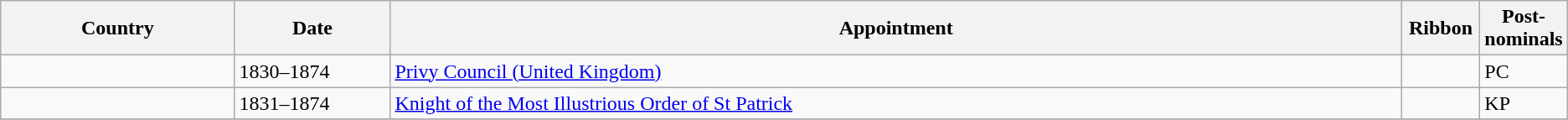<table class="wikitable">
<tr>
<th style="width:15%;">Country</th>
<th style="width:10%;">Date</th>
<th style="width:65%;">Appointment</th>
<th style="width:5%;">Ribbon</th>
<th style="width:5%;">Post-nominals</th>
</tr>
<tr>
<td></td>
<td>1830–1874</td>
<td><a href='#'>Privy Council (United Kingdom)</a></td>
<td></td>
<td>PC</td>
</tr>
<tr>
<td></td>
<td>1831–1874</td>
<td><a href='#'>Knight of the Most Illustrious Order of St Patrick</a></td>
<td></td>
<td>KP</td>
</tr>
<tr>
</tr>
</table>
